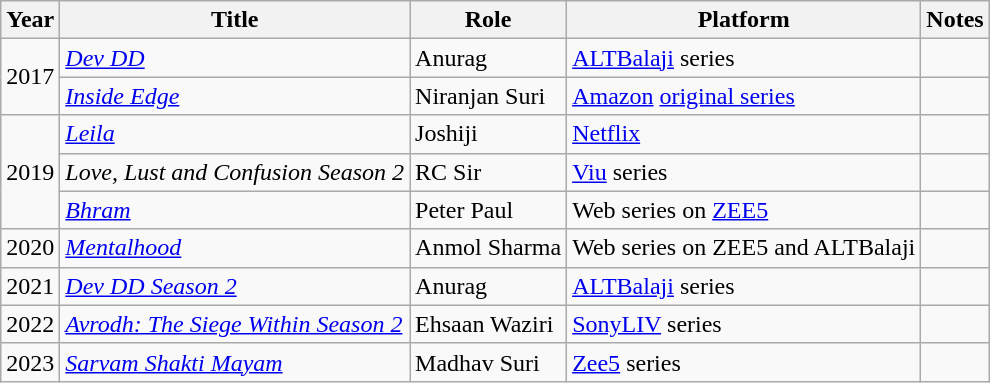<table class="wikitable sortable">
<tr>
<th scope="col">Year</th>
<th scope="col">Title</th>
<th scope="col">Role</th>
<th scope="col">Platform</th>
<th scope="col" class="unsortable">Notes</th>
</tr>
<tr>
<td rowspan="2">2017</td>
<td><em><a href='#'>Dev DD</a></em></td>
<td>Anurag</td>
<td><a href='#'>ALTBalaji</a> series</td>
<td></td>
</tr>
<tr>
<td><em><a href='#'>Inside Edge</a></em></td>
<td>Niranjan Suri</td>
<td><a href='#'>Amazon</a> <a href='#'>original series</a></td>
<td></td>
</tr>
<tr>
<td rowspan="3">2019</td>
<td><em><a href='#'>Leila</a></em></td>
<td>Joshiji</td>
<td><a href='#'>Netflix</a></td>
<td></td>
</tr>
<tr>
<td><em>Love, Lust and Confusion Season 2</em></td>
<td>RC Sir</td>
<td><a href='#'>Viu</a> series</td>
<td></td>
</tr>
<tr>
<td><em><a href='#'>Bhram</a></em></td>
<td>Peter Paul</td>
<td>Web series on <a href='#'>ZEE5</a></td>
<td></td>
</tr>
<tr>
<td>2020</td>
<td><em><a href='#'>Mentalhood</a></em></td>
<td>Anmol Sharma</td>
<td>Web series on ZEE5 and ALTBalaji</td>
<td></td>
</tr>
<tr>
<td>2021</td>
<td><em><a href='#'>Dev DD Season 2</a></em></td>
<td>Anurag</td>
<td><a href='#'>ALTBalaji</a> series</td>
<td></td>
</tr>
<tr>
<td>2022</td>
<td><em><a href='#'>Avrodh: The Siege Within Season 2</a></em></td>
<td>Ehsaan Waziri</td>
<td><a href='#'>SonyLIV</a> series</td>
<td></td>
</tr>
<tr>
<td>2023</td>
<td><em><a href='#'>Sarvam Shakti Mayam</a></em></td>
<td>Madhav Suri</td>
<td><a href='#'>Zee5</a> series</td>
<td></td>
</tr>
</table>
